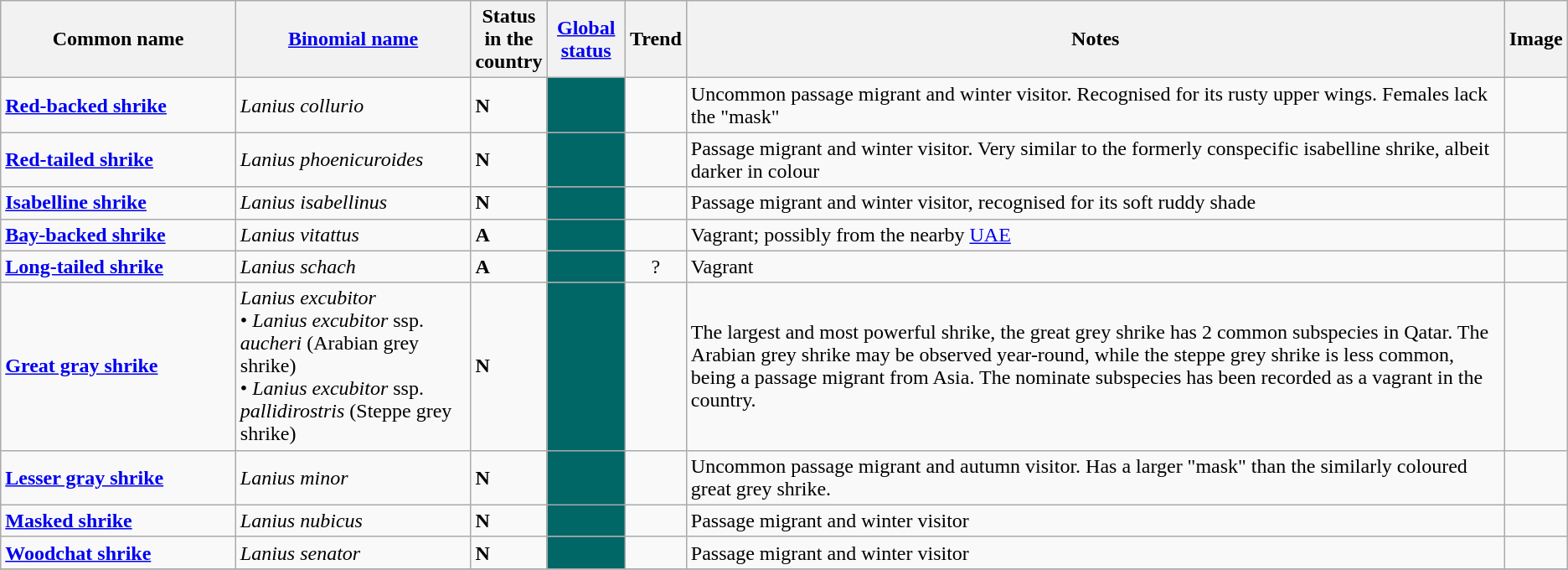<table class="wikitable sortable">
<tr>
<th width="15%">Common name</th>
<th width="15%"><a href='#'>Binomial name</a></th>
<th data-sort-type="number" width="1%">Status in the country</th>
<th width="5%"><a href='#'>Global status</a></th>
<th width="1%">Trend</th>
<th class="unsortable">Notes</th>
<th class="unsortable">Image</th>
</tr>
<tr>
<td><strong><a href='#'>Red-backed shrike</a></strong></td>
<td><em>Lanius collurio</em></td>
<td><strong>N</strong></td>
<td align=center style="background: #006666"></td>
<td align=center></td>
<td>Uncommon passage migrant and winter visitor. Recognised for its rusty upper wings. Females lack the "mask"</td>
<td></td>
</tr>
<tr>
<td><strong><a href='#'>Red-tailed shrike</a></strong></td>
<td><em>Lanius phoenicuroides</em></td>
<td><strong>N</strong></td>
<td align=center style="background: #006666"></td>
<td align=center></td>
<td>Passage migrant and winter visitor. Very similar to the formerly conspecific isabelline shrike, albeit darker in colour</td>
<td></td>
</tr>
<tr>
<td><strong><a href='#'>Isabelline shrike</a></strong></td>
<td><em>Lanius isabellinus</em></td>
<td><strong>N</strong></td>
<td align=center style="background: #006666"></td>
<td align=center></td>
<td>Passage migrant and winter visitor, recognised for its soft ruddy shade</td>
<td></td>
</tr>
<tr>
<td><strong><a href='#'>Bay-backed shrike</a></strong></td>
<td><em>Lanius vitattus</em></td>
<td><strong>A</strong></td>
<td align=center style="background: #006666"></td>
<td align=center></td>
<td>Vagrant; possibly from the nearby <a href='#'>UAE</a></td>
<td></td>
</tr>
<tr>
<td><strong><a href='#'>Long-tailed shrike</a></strong></td>
<td><em>Lanius schach</em></td>
<td><strong>A</strong></td>
<td align=center style="background: #006666"></td>
<td align=center>?</td>
<td>Vagrant</td>
<td></td>
</tr>
<tr>
<td><strong><a href='#'>Great gray shrike</a></strong></td>
<td><em>Lanius excubitor</em><br>• <em>Lanius excubitor</em> ssp. <em>aucheri</em> (Arabian grey shrike)<br>• <em>Lanius excubitor</em> ssp. <em>pallidirostris</em> (Steppe grey shrike)</td>
<td><strong>N</strong></td>
<td align=center style="background: #006666"></td>
<td align=center></td>
<td>The largest and most powerful shrike, the great grey shrike has 2 common subspecies in Qatar. The Arabian grey shrike may be observed year-round, while the steppe grey shrike is less common, being a passage migrant from Asia. The nominate subspecies has been recorded as a vagrant in the country.</td>
<td><br><br></td>
</tr>
<tr>
<td><strong><a href='#'>Lesser gray shrike</a></strong></td>
<td><em>Lanius minor</em></td>
<td><strong>N</strong></td>
<td align=center style="background: #006666"></td>
<td align=center></td>
<td>Uncommon passage migrant and autumn visitor. Has a larger "mask" than the similarly coloured great grey shrike.</td>
<td></td>
</tr>
<tr>
<td><strong><a href='#'>Masked shrike</a></strong></td>
<td><em>Lanius nubicus</em></td>
<td><strong>N</strong></td>
<td align=center style="background: #006666"></td>
<td align=center></td>
<td>Passage migrant and winter visitor</td>
<td></td>
</tr>
<tr>
<td><strong><a href='#'>Woodchat shrike</a></strong></td>
<td><em>Lanius senator</em></td>
<td><strong>N</strong></td>
<td align=center style="background: #006666"></td>
<td align=center></td>
<td>Passage migrant and winter visitor</td>
<td></td>
</tr>
<tr>
</tr>
</table>
